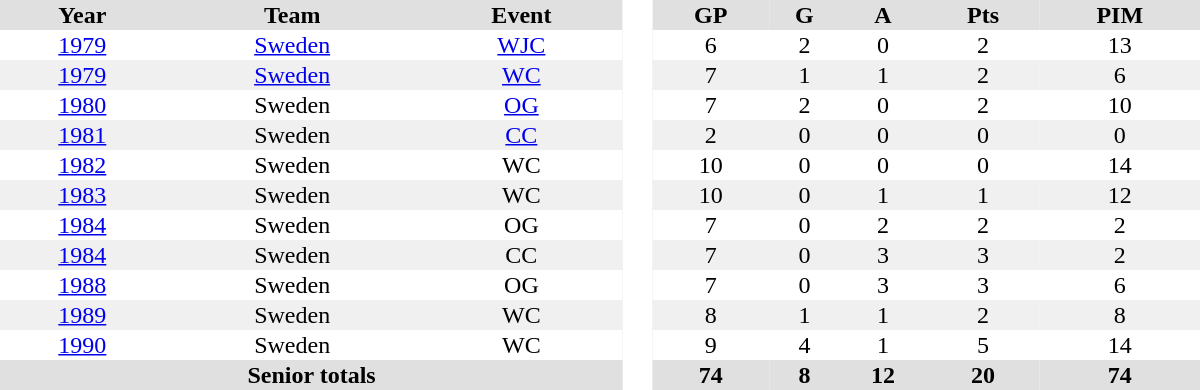<table border="0" cellpadding="1" cellspacing="0" style="text-align:center; width:50em">
<tr ALIGN="center" bgcolor="#e0e0e0">
<th>Year</th>
<th>Team</th>
<th>Event</th>
<th rowspan="99" bgcolor="#ffffff"> </th>
<th>GP</th>
<th>G</th>
<th>A</th>
<th>Pts</th>
<th>PIM</th>
</tr>
<tr>
<td><a href='#'>1979</a></td>
<td><a href='#'>Sweden</a></td>
<td><a href='#'>WJC</a></td>
<td>6</td>
<td>2</td>
<td>0</td>
<td>2</td>
<td>13</td>
</tr>
<tr bgcolor="#f0f0f0">
<td><a href='#'>1979</a></td>
<td><a href='#'>Sweden</a></td>
<td><a href='#'>WC</a></td>
<td>7</td>
<td>1</td>
<td>1</td>
<td>2</td>
<td>6</td>
</tr>
<tr>
<td><a href='#'>1980</a></td>
<td>Sweden</td>
<td><a href='#'>OG</a></td>
<td>7</td>
<td>2</td>
<td>0</td>
<td>2</td>
<td>10</td>
</tr>
<tr bgcolor="#f0f0f0">
<td><a href='#'>1981</a></td>
<td>Sweden</td>
<td><a href='#'>CC</a></td>
<td>2</td>
<td>0</td>
<td>0</td>
<td>0</td>
<td>0</td>
</tr>
<tr>
<td><a href='#'>1982</a></td>
<td>Sweden</td>
<td>WC</td>
<td>10</td>
<td>0</td>
<td>0</td>
<td>0</td>
<td>14</td>
</tr>
<tr bgcolor="#f0f0f0">
<td><a href='#'>1983</a></td>
<td>Sweden</td>
<td>WC</td>
<td>10</td>
<td>0</td>
<td>1</td>
<td>1</td>
<td>12</td>
</tr>
<tr>
<td><a href='#'>1984</a></td>
<td>Sweden</td>
<td>OG</td>
<td>7</td>
<td>0</td>
<td>2</td>
<td>2</td>
<td>2</td>
</tr>
<tr bgcolor="#f0f0f0">
<td><a href='#'>1984</a></td>
<td>Sweden</td>
<td>CC</td>
<td>7</td>
<td>0</td>
<td>3</td>
<td>3</td>
<td>2</td>
</tr>
<tr>
<td><a href='#'>1988</a></td>
<td>Sweden</td>
<td>OG</td>
<td>7</td>
<td>0</td>
<td>3</td>
<td>3</td>
<td>6</td>
</tr>
<tr bgcolor="#f0f0f0">
<td><a href='#'>1989</a></td>
<td>Sweden</td>
<td>WC</td>
<td>8</td>
<td>1</td>
<td>1</td>
<td>2</td>
<td>8</td>
</tr>
<tr>
<td><a href='#'>1990</a></td>
<td>Sweden</td>
<td>WC</td>
<td>9</td>
<td>4</td>
<td>1</td>
<td>5</td>
<td>14</td>
</tr>
<tr bgcolor="#e0e0e0">
<th colspan=3>Senior totals</th>
<th>74</th>
<th>8</th>
<th>12</th>
<th>20</th>
<th>74</th>
</tr>
</table>
